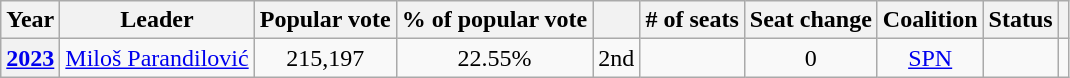<table class="wikitable" style="text-align:center">
<tr>
<th>Year</th>
<th>Leader</th>
<th>Popular vote</th>
<th>% of popular vote</th>
<th></th>
<th># of seats</th>
<th>Seat change</th>
<th>Coalition</th>
<th>Status</th>
<th></th>
</tr>
<tr>
<th><a href='#'>2023</a></th>
<td><a href='#'>Miloš Parandilović</a></td>
<td>215,197</td>
<td>22.55%</td>
<td> 2nd</td>
<td></td>
<td> 0</td>
<td><a href='#'>SPN</a></td>
<td></td>
<td></td>
</tr>
</table>
